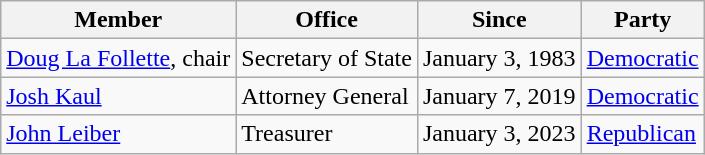<table class=wikitable>
<tr>
<th>Member</th>
<th>Office</th>
<th>Since</th>
<th>Party</th>
</tr>
<tr>
<td><a href='#'>Doug La Follette</a>, chair</td>
<td>Secretary of State</td>
<td>January 3, 1983</td>
<td><a href='#'>Democratic</a></td>
</tr>
<tr>
<td><a href='#'>Josh Kaul</a></td>
<td>Attorney General</td>
<td>January 7, 2019</td>
<td><a href='#'>Democratic</a></td>
</tr>
<tr>
<td><a href='#'>John Leiber</a></td>
<td>Treasurer</td>
<td>January 3, 2023</td>
<td><a href='#'>Republican</a></td>
</tr>
</table>
